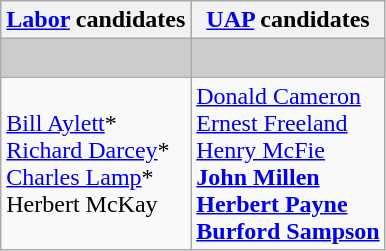<table class="wikitable">
<tr>
<th><a href='#'>Labor</a> candidates</th>
<th><a href='#'>UAP</a> candidates</th>
</tr>
<tr bgcolor="#cccccc">
<td></td>
<td> </td>
</tr>
<tr>
<td><a href='#'>Bill Aylett</a>*<br><a href='#'>Richard Darcey</a>*<br><a href='#'>Charles Lamp</a>*<br>Herbert McKay</td>
<td><a href='#'>Donald Cameron</a><br><a href='#'>Ernest Freeland</a><br><a href='#'>Henry McFie</a><br><strong><a href='#'>John Millen</a></strong><br><strong><a href='#'>Herbert Payne</a></strong><br><strong><a href='#'>Burford Sampson</a></strong></td>
</tr>
</table>
